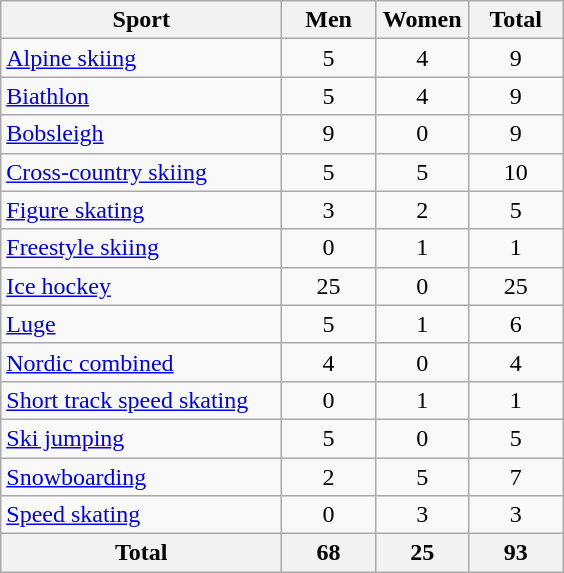<table class="wikitable sortable" style="text-align:center;">
<tr>
<th width=180>Sport</th>
<th width=55>Men</th>
<th width=55>Women</th>
<th width=55>Total</th>
</tr>
<tr>
<td align=left><a href='#'>Alpine skiing</a></td>
<td>5</td>
<td>4</td>
<td>9</td>
</tr>
<tr>
<td align=left><a href='#'>Biathlon</a></td>
<td>5</td>
<td>4</td>
<td>9</td>
</tr>
<tr>
<td align=left><a href='#'>Bobsleigh</a></td>
<td>9</td>
<td>0</td>
<td>9</td>
</tr>
<tr>
<td align=left><a href='#'>Cross-country skiing</a></td>
<td>5</td>
<td>5</td>
<td>10</td>
</tr>
<tr>
<td align=left><a href='#'>Figure skating</a></td>
<td>3</td>
<td>2</td>
<td>5</td>
</tr>
<tr>
<td align=left><a href='#'>Freestyle skiing</a></td>
<td>0</td>
<td>1</td>
<td>1</td>
</tr>
<tr>
<td align=left><a href='#'>Ice hockey</a></td>
<td>25</td>
<td>0</td>
<td>25</td>
</tr>
<tr>
<td align=left><a href='#'>Luge</a></td>
<td>5</td>
<td>1</td>
<td>6</td>
</tr>
<tr>
<td align=left><a href='#'>Nordic combined</a></td>
<td>4</td>
<td>0</td>
<td>4</td>
</tr>
<tr>
<td align=left><a href='#'>Short track speed skating</a></td>
<td>0</td>
<td>1</td>
<td>1</td>
</tr>
<tr>
<td align=left><a href='#'>Ski jumping</a></td>
<td>5</td>
<td>0</td>
<td>5</td>
</tr>
<tr>
<td align=left><a href='#'>Snowboarding</a></td>
<td>2</td>
<td>5</td>
<td>7</td>
</tr>
<tr>
<td align=left><a href='#'>Speed skating</a></td>
<td>0</td>
<td>3</td>
<td>3</td>
</tr>
<tr>
<th>Total</th>
<th>68</th>
<th>25</th>
<th>93</th>
</tr>
</table>
